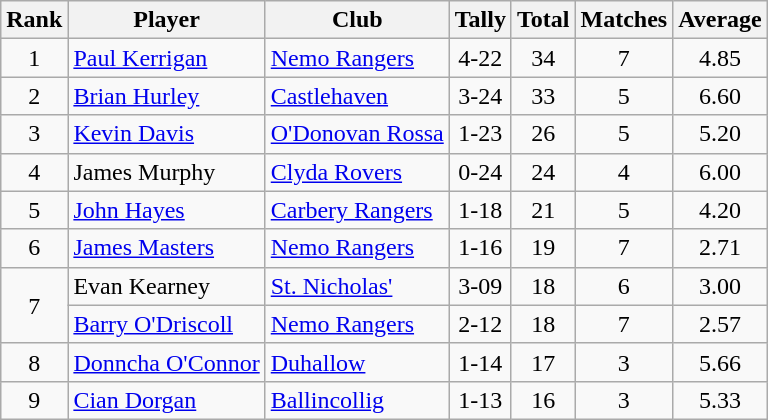<table class="wikitable">
<tr>
<th>Rank</th>
<th>Player</th>
<th>Club</th>
<th>Tally</th>
<th>Total</th>
<th>Matches</th>
<th>Average</th>
</tr>
<tr>
<td rowspan="1" style="text-align:center;">1</td>
<td><a href='#'>Paul Kerrigan</a></td>
<td><a href='#'>Nemo Rangers</a></td>
<td align=center>4-22</td>
<td align=center>34</td>
<td align=center>7</td>
<td align=center>4.85</td>
</tr>
<tr>
<td rowspan="1" style="text-align:center;">2</td>
<td><a href='#'>Brian Hurley</a></td>
<td><a href='#'>Castlehaven</a></td>
<td align=center>3-24</td>
<td align=center>33</td>
<td align=center>5</td>
<td align=center>6.60</td>
</tr>
<tr>
<td rowspan="1" style="text-align:center;">3</td>
<td><a href='#'>Kevin Davis</a></td>
<td><a href='#'>O'Donovan Rossa</a></td>
<td align=center>1-23</td>
<td align=center>26</td>
<td align=center>5</td>
<td align=center>5.20</td>
</tr>
<tr>
<td rowspan="1" style="text-align:center;">4</td>
<td>James Murphy</td>
<td><a href='#'>Clyda Rovers</a></td>
<td align=center>0-24</td>
<td align=center>24</td>
<td align=center>4</td>
<td align=center>6.00</td>
</tr>
<tr>
<td rowspan="1" style="text-align:center;">5</td>
<td><a href='#'>John Hayes</a></td>
<td><a href='#'>Carbery Rangers</a></td>
<td align=center>1-18</td>
<td align=center>21</td>
<td align=center>5</td>
<td align=center>4.20</td>
</tr>
<tr>
<td rowspan="1" style="text-align:center;">6</td>
<td><a href='#'>James Masters</a></td>
<td><a href='#'>Nemo Rangers</a></td>
<td align=center>1-16</td>
<td align=center>19</td>
<td align=center>7</td>
<td align=center>2.71</td>
</tr>
<tr>
<td rowspan="2" style="text-align:center;">7</td>
<td>Evan Kearney</td>
<td><a href='#'>St. Nicholas'</a></td>
<td align=center>3-09</td>
<td align=center>18</td>
<td align=center>6</td>
<td align=center>3.00</td>
</tr>
<tr>
<td><a href='#'>Barry O'Driscoll</a></td>
<td><a href='#'>Nemo Rangers</a></td>
<td align=center>2-12</td>
<td align=center>18</td>
<td align=center>7</td>
<td align=center>2.57</td>
</tr>
<tr>
<td rowspan="1" style="text-align:center;">8</td>
<td><a href='#'>Donncha O'Connor</a></td>
<td><a href='#'>Duhallow</a></td>
<td align=center>1-14</td>
<td align=center>17</td>
<td align=center>3</td>
<td align=center>5.66</td>
</tr>
<tr>
<td rowspan="1" style="text-align:center;">9</td>
<td><a href='#'>Cian Dorgan</a></td>
<td><a href='#'>Ballincollig</a></td>
<td align=center>1-13</td>
<td align=center>16</td>
<td align=center>3</td>
<td align=center>5.33</td>
</tr>
</table>
